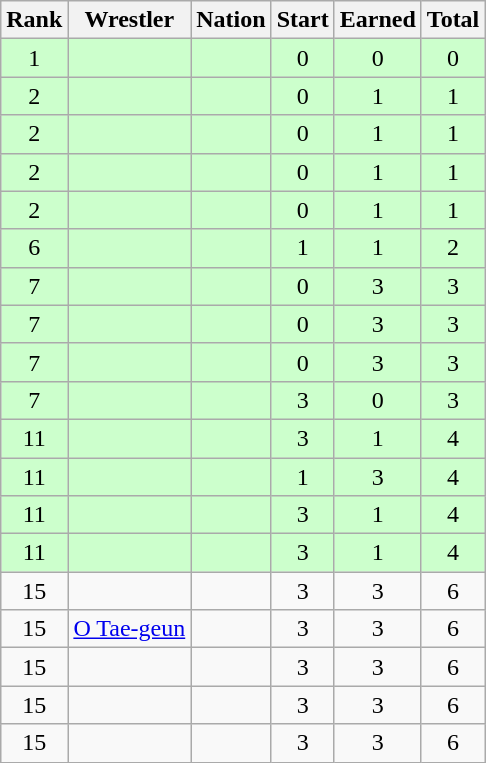<table class="wikitable sortable" style="text-align:center;">
<tr>
<th>Rank</th>
<th>Wrestler</th>
<th>Nation</th>
<th>Start</th>
<th>Earned</th>
<th>Total</th>
</tr>
<tr style="background:#cfc;">
<td>1</td>
<td align=left></td>
<td align=left></td>
<td>0</td>
<td>0</td>
<td>0</td>
</tr>
<tr style="background:#cfc;">
<td>2</td>
<td align=left></td>
<td align=left></td>
<td>0</td>
<td>1</td>
<td>1</td>
</tr>
<tr style="background:#cfc;">
<td>2</td>
<td align=left></td>
<td align=left></td>
<td>0</td>
<td>1</td>
<td>1</td>
</tr>
<tr style="background:#cfc;">
<td>2</td>
<td align=left></td>
<td align=left></td>
<td>0</td>
<td>1</td>
<td>1</td>
</tr>
<tr style="background:#cfc;">
<td>2</td>
<td align=left></td>
<td align=left></td>
<td>0</td>
<td>1</td>
<td>1</td>
</tr>
<tr style="background:#cfc;">
<td>6</td>
<td align=left></td>
<td align=left></td>
<td>1</td>
<td>1</td>
<td>2</td>
</tr>
<tr style="background:#cfc;">
<td>7</td>
<td align=left></td>
<td align=left></td>
<td>0</td>
<td>3</td>
<td>3</td>
</tr>
<tr style="background:#cfc;">
<td>7</td>
<td align=left></td>
<td align=left></td>
<td>0</td>
<td>3</td>
<td>3</td>
</tr>
<tr style="background:#cfc;">
<td>7</td>
<td align=left></td>
<td align=left></td>
<td>0</td>
<td>3</td>
<td>3</td>
</tr>
<tr style="background:#cfc;">
<td>7</td>
<td align=left></td>
<td align=left></td>
<td>3</td>
<td>0</td>
<td>3</td>
</tr>
<tr style="background:#cfc;">
<td>11</td>
<td align=left></td>
<td align=left></td>
<td>3</td>
<td>1</td>
<td>4</td>
</tr>
<tr style="background:#cfc;">
<td>11</td>
<td align=left></td>
<td align=left></td>
<td>1</td>
<td>3</td>
<td>4</td>
</tr>
<tr style="background:#cfc;">
<td>11</td>
<td align=left></td>
<td align=left></td>
<td>3</td>
<td>1</td>
<td>4</td>
</tr>
<tr style="background:#cfc;">
<td>11</td>
<td align=left></td>
<td align=left></td>
<td>3</td>
<td>1</td>
<td>4</td>
</tr>
<tr>
<td>15</td>
<td align=left></td>
<td align=left></td>
<td>3</td>
<td>3</td>
<td>6</td>
</tr>
<tr>
<td>15</td>
<td align=left><a href='#'>O Tae-geun</a></td>
<td align=left></td>
<td>3</td>
<td>3</td>
<td>6</td>
</tr>
<tr>
<td>15</td>
<td align=left></td>
<td align=left></td>
<td>3</td>
<td>3</td>
<td>6</td>
</tr>
<tr>
<td>15</td>
<td align=left></td>
<td align=left></td>
<td>3</td>
<td>3</td>
<td>6</td>
</tr>
<tr>
<td>15</td>
<td align=left></td>
<td align=left></td>
<td>3</td>
<td>3</td>
<td>6</td>
</tr>
</table>
